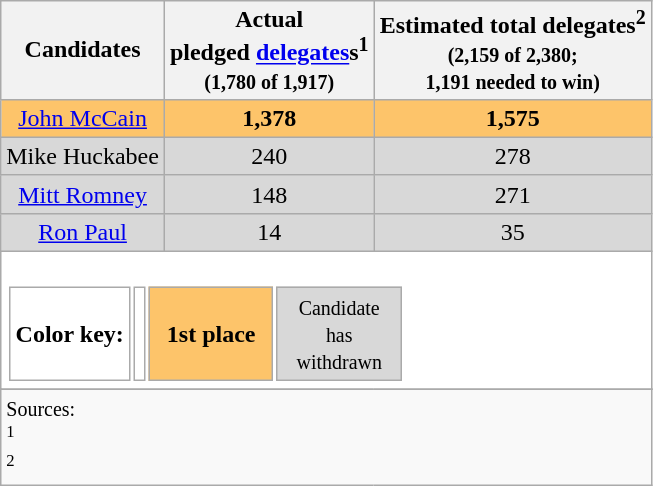<table class="wikitable" style="text-align:center;">
<tr>
<th>Candidates</th>
<th>Actual<br>pledged <a href='#'>delegates</a>s<sup>1</sup><br><small>(1,780 of 1,917)</small></th>
<th>Estimated total delegates<sup>2</sup><br><small>(2,159 of 2,380;<br>1,191 needed to win)</small></th>
</tr>
<tr style="background-color:#fdc46a;">
<td><a href='#'>John McCain</a></td>
<td><strong>1,378</strong></td>
<td><strong>1,575</strong></td>
</tr>
<tr style="background-color:#D8D8D8;">
<td>Mike Huckabee</td>
<td>240</td>
<td>278</td>
</tr>
<tr style="background-color:#D8D8D8;">
<td><a href='#'>Mitt Romney</a></td>
<td>148</td>
<td>271</td>
</tr>
<tr style="background-color:#D8D8D8;">
<td><a href='#'>Ron Paul</a></td>
<td>14</td>
<td>35</td>
</tr>
<tr style="background-color:#FFFFFF;">
<td colspan="5"><br><table align="left">
<tr>
<td><strong>Color key:</strong></td>
<td></td>
<td style="background-color:#fdc46a;width:75px"><strong>1st place</strong></td>
<td style="background-color:#D8D8D8;width:75px"><small>Candidate has<br>withdrawn</small></td>
</tr>
</table>
</td>
</tr>
<tr>
</tr>
<tr>
<td colspan="4" style="text-align:left;"><small>Sources:<br><sup>1</sup> <br><sup>2</sup> </small><br></td>
</tr>
</table>
